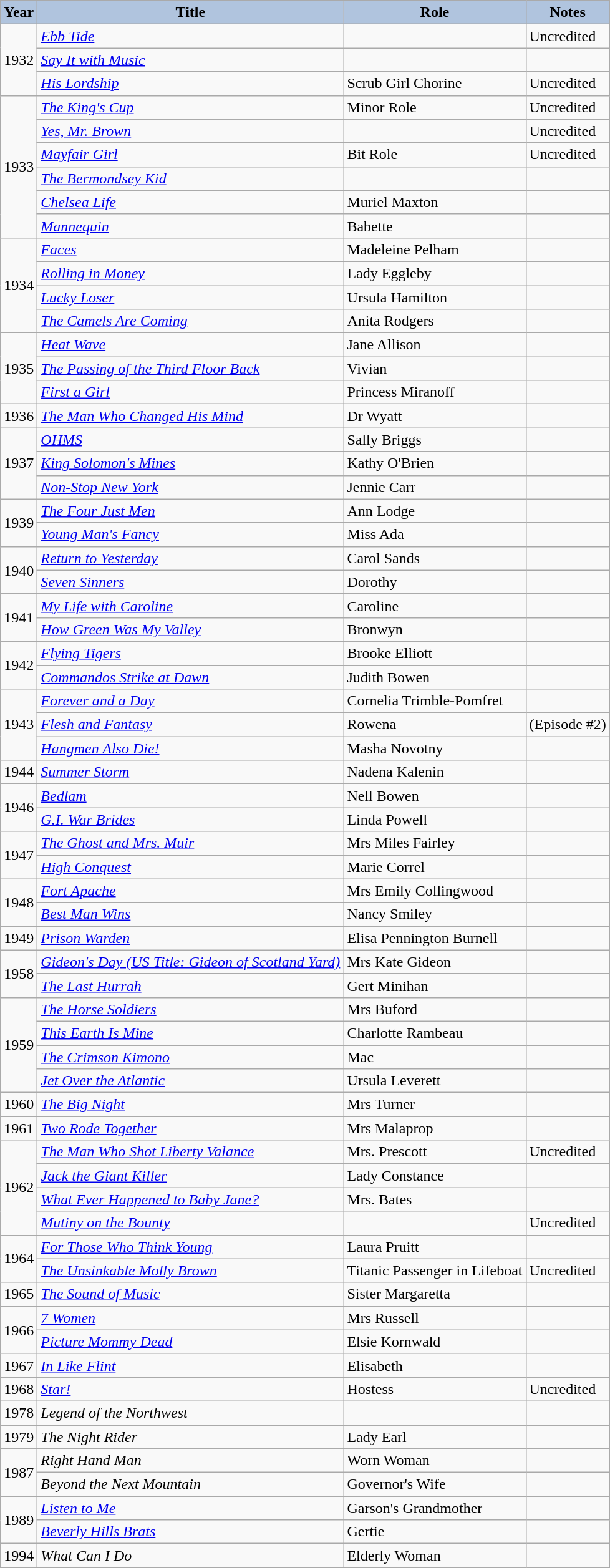<table class="wikitable">
<tr>
<th style="background:#B0C4DE;">Year</th>
<th style="background:#B0C4DE;">Title</th>
<th style="background:#B0C4DE;">Role</th>
<th style="background:#B0C4DE;">Notes</th>
</tr>
<tr>
<td rowspan=3>1932</td>
<td><em><a href='#'>Ebb Tide</a></em></td>
<td></td>
<td>Uncredited</td>
</tr>
<tr>
<td><em><a href='#'>Say It with Music</a></em></td>
<td></td>
<td></td>
</tr>
<tr>
<td><em><a href='#'>His Lordship</a></em></td>
<td>Scrub Girl Chorine</td>
<td>Uncredited</td>
</tr>
<tr>
<td rowspan=6>1933</td>
<td><em><a href='#'>The King's Cup</a></em></td>
<td>Minor Role</td>
<td>Uncredited</td>
</tr>
<tr>
<td><em><a href='#'>Yes, Mr. Brown</a></em></td>
<td></td>
<td>Uncredited</td>
</tr>
<tr>
<td><em><a href='#'>Mayfair Girl</a></em></td>
<td>Bit Role</td>
<td>Uncredited</td>
</tr>
<tr>
<td><em><a href='#'>The Bermondsey Kid</a></em></td>
<td></td>
<td></td>
</tr>
<tr>
<td><em><a href='#'>Chelsea Life</a></em></td>
<td>Muriel Maxton</td>
<td></td>
</tr>
<tr>
<td><em><a href='#'>Mannequin</a></em></td>
<td>Babette</td>
<td></td>
</tr>
<tr>
<td rowspan=4>1934</td>
<td><em><a href='#'>Faces</a></em></td>
<td>Madeleine Pelham</td>
<td></td>
</tr>
<tr>
<td><em><a href='#'>Rolling in Money</a></em></td>
<td>Lady Eggleby</td>
<td></td>
</tr>
<tr>
<td><em><a href='#'>Lucky Loser</a></em></td>
<td>Ursula Hamilton</td>
<td></td>
</tr>
<tr>
<td><em><a href='#'>The Camels Are Coming</a></em></td>
<td>Anita Rodgers</td>
<td></td>
</tr>
<tr>
<td rowspan=3>1935</td>
<td><em><a href='#'>Heat Wave</a></em></td>
<td>Jane Allison</td>
<td></td>
</tr>
<tr>
<td><em><a href='#'>The Passing of the Third Floor Back</a></em></td>
<td>Vivian</td>
<td></td>
</tr>
<tr>
<td><em><a href='#'>First a Girl</a></em></td>
<td>Princess Miranoff</td>
<td></td>
</tr>
<tr>
<td>1936</td>
<td><em><a href='#'>The Man Who Changed His Mind</a></em></td>
<td>Dr Wyatt</td>
<td></td>
</tr>
<tr>
<td rowspan=3>1937</td>
<td><em><a href='#'>OHMS</a></em></td>
<td>Sally Briggs</td>
<td></td>
</tr>
<tr>
<td><em><a href='#'>King Solomon's Mines</a></em></td>
<td>Kathy O'Brien</td>
<td></td>
</tr>
<tr>
<td><em><a href='#'>Non-Stop New York</a></em></td>
<td>Jennie Carr</td>
<td></td>
</tr>
<tr>
<td rowspan=2>1939</td>
<td><em><a href='#'>The Four Just Men</a></em></td>
<td>Ann Lodge</td>
<td></td>
</tr>
<tr>
<td><em><a href='#'>Young Man's Fancy</a></em></td>
<td>Miss Ada</td>
<td></td>
</tr>
<tr>
<td rowspan=2>1940</td>
<td><em><a href='#'>Return to Yesterday</a></em></td>
<td>Carol Sands</td>
<td></td>
</tr>
<tr>
<td><em><a href='#'>Seven Sinners</a></em></td>
<td>Dorothy</td>
<td></td>
</tr>
<tr>
<td rowspan=2>1941</td>
<td><em><a href='#'>My Life with Caroline</a></em></td>
<td>Caroline</td>
<td></td>
</tr>
<tr>
<td><em><a href='#'>How Green Was My Valley</a></em></td>
<td>Bronwyn</td>
<td></td>
</tr>
<tr>
<td rowspan=2>1942</td>
<td><em><a href='#'>Flying Tigers</a></em></td>
<td>Brooke Elliott</td>
<td></td>
</tr>
<tr>
<td><em><a href='#'>Commandos Strike at Dawn</a></em></td>
<td>Judith Bowen</td>
<td></td>
</tr>
<tr>
<td rowspan=3>1943</td>
<td><em><a href='#'>Forever and a Day</a></em></td>
<td>Cornelia Trimble-Pomfret</td>
<td></td>
</tr>
<tr>
<td><em><a href='#'>Flesh and Fantasy</a></em></td>
<td>Rowena</td>
<td>(Episode #2)</td>
</tr>
<tr>
<td><em><a href='#'>Hangmen Also Die!</a></em></td>
<td>Masha Novotny</td>
<td></td>
</tr>
<tr>
<td>1944</td>
<td><em><a href='#'>Summer Storm</a></em></td>
<td>Nadena Kalenin</td>
<td></td>
</tr>
<tr>
<td rowspan=2>1946</td>
<td><em><a href='#'>Bedlam</a></em></td>
<td>Nell Bowen</td>
<td></td>
</tr>
<tr>
<td><em><a href='#'>G.I. War Brides</a></em></td>
<td>Linda Powell</td>
<td></td>
</tr>
<tr>
<td rowspan=2>1947</td>
<td><em><a href='#'>The Ghost and Mrs. Muir</a></em></td>
<td>Mrs Miles Fairley</td>
<td></td>
</tr>
<tr>
<td><em><a href='#'>High Conquest</a></em></td>
<td>Marie Correl</td>
<td></td>
</tr>
<tr>
<td rowspan=2>1948</td>
<td><em><a href='#'>Fort Apache</a></em></td>
<td>Mrs Emily Collingwood</td>
<td></td>
</tr>
<tr>
<td><em><a href='#'>Best Man Wins</a></em></td>
<td>Nancy Smiley</td>
<td></td>
</tr>
<tr>
<td>1949</td>
<td><em><a href='#'>Prison Warden</a></em></td>
<td>Elisa Pennington Burnell</td>
<td></td>
</tr>
<tr>
<td rowspan=2>1958</td>
<td><em><a href='#'>Gideon's Day (US Title: Gideon of Scotland Yard)</a></em></td>
<td>Mrs Kate Gideon</td>
<td></td>
</tr>
<tr>
<td><em><a href='#'>The Last Hurrah</a></em></td>
<td>Gert Minihan</td>
<td></td>
</tr>
<tr>
<td rowspan=4>1959</td>
<td><em><a href='#'>The Horse Soldiers</a></em></td>
<td>Mrs Buford</td>
<td></td>
</tr>
<tr>
<td><em><a href='#'>This Earth Is Mine</a></em></td>
<td>Charlotte Rambeau</td>
<td></td>
</tr>
<tr>
<td><em><a href='#'>The Crimson Kimono</a></em></td>
<td>Mac</td>
<td></td>
</tr>
<tr>
<td><em><a href='#'>Jet Over the Atlantic</a></em></td>
<td>Ursula Leverett</td>
<td></td>
</tr>
<tr>
<td>1960</td>
<td><em><a href='#'>The Big Night</a></em></td>
<td>Mrs Turner</td>
<td></td>
</tr>
<tr>
<td>1961</td>
<td><em><a href='#'>Two Rode Together</a></em></td>
<td>Mrs Malaprop</td>
<td></td>
</tr>
<tr>
<td rowspan=4>1962</td>
<td><em><a href='#'>The Man Who Shot Liberty Valance</a></em></td>
<td>Mrs. Prescott</td>
<td>Uncredited</td>
</tr>
<tr>
<td><em><a href='#'>Jack the Giant Killer</a></em></td>
<td>Lady Constance</td>
<td></td>
</tr>
<tr>
<td><em><a href='#'>What Ever Happened to Baby Jane?</a></em></td>
<td>Mrs. Bates</td>
<td></td>
</tr>
<tr>
<td><em><a href='#'>Mutiny on the Bounty</a></em></td>
<td></td>
<td>Uncredited</td>
</tr>
<tr>
<td rowspan=2>1964</td>
<td><em><a href='#'>For Those Who Think Young</a></em></td>
<td>Laura Pruitt</td>
<td></td>
</tr>
<tr>
<td><em><a href='#'>The Unsinkable Molly Brown</a></em></td>
<td>Titanic Passenger in Lifeboat</td>
<td>Uncredited</td>
</tr>
<tr>
<td>1965</td>
<td><em><a href='#'>The Sound of Music</a></em></td>
<td>Sister Margaretta</td>
<td></td>
</tr>
<tr>
<td rowspan=2>1966</td>
<td><em><a href='#'>7 Women</a></em></td>
<td>Mrs Russell</td>
<td></td>
</tr>
<tr>
<td><em><a href='#'>Picture Mommy Dead</a></em></td>
<td>Elsie Kornwald</td>
<td></td>
</tr>
<tr>
<td>1967</td>
<td><em><a href='#'>In Like Flint</a></em></td>
<td>Elisabeth</td>
<td></td>
</tr>
<tr>
<td>1968</td>
<td><em><a href='#'>Star!</a></em></td>
<td>Hostess</td>
<td>Uncredited</td>
</tr>
<tr>
<td>1978</td>
<td><em>Legend of the Northwest</em></td>
<td></td>
<td></td>
</tr>
<tr>
<td>1979</td>
<td><em>The Night Rider</em></td>
<td>Lady Earl</td>
<td></td>
</tr>
<tr>
<td rowspan=2>1987</td>
<td><em>Right Hand Man</em></td>
<td>Worn Woman</td>
<td></td>
</tr>
<tr>
<td><em>Beyond the Next Mountain</em></td>
<td>Governor's Wife</td>
<td></td>
</tr>
<tr>
<td rowspan=2>1989</td>
<td><em><a href='#'>Listen to Me</a></em></td>
<td>Garson's Grandmother</td>
<td></td>
</tr>
<tr>
<td><em><a href='#'>Beverly Hills Brats</a></em></td>
<td>Gertie</td>
<td></td>
</tr>
<tr>
<td>1994</td>
<td><em>What Can I Do</em></td>
<td>Elderly Woman</td>
<td></td>
</tr>
</table>
